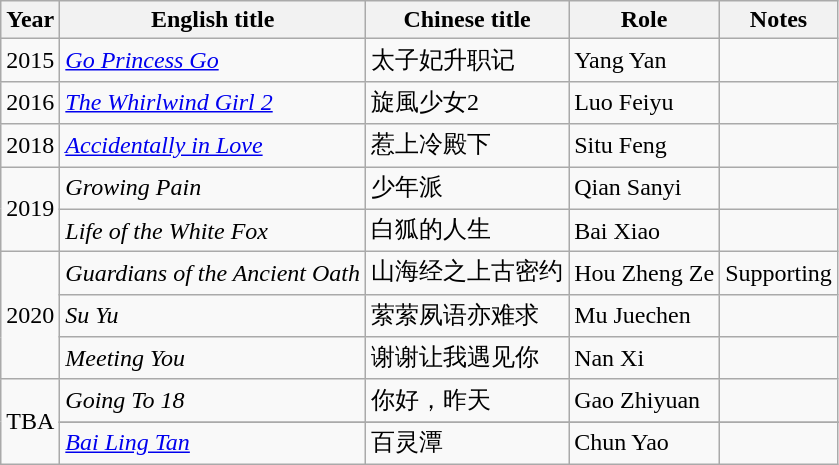<table class="wikitable sortable">
<tr>
<th>Year</th>
<th>English title</th>
<th>Chinese title</th>
<th>Role</th>
<th>Notes</th>
</tr>
<tr>
<td>2015</td>
<td><em><a href='#'>Go Princess Go</a></em></td>
<td>太子妃升职记</td>
<td>Yang Yan</td>
<td></td>
</tr>
<tr>
<td>2016</td>
<td><em><a href='#'>The Whirlwind Girl 2</a></em></td>
<td>旋風少女2</td>
<td>Luo Feiyu</td>
<td></td>
</tr>
<tr>
<td>2018</td>
<td><em><a href='#'>Accidentally in Love</a></em></td>
<td>惹上冷殿下</td>
<td>Situ Feng</td>
<td></td>
</tr>
<tr>
<td rowspan=2>2019</td>
<td><em>Growing Pain</em></td>
<td>少年派</td>
<td>Qian Sanyi</td>
<td></td>
</tr>
<tr>
<td><em>Life of the White Fox</em></td>
<td>白狐的人生</td>
<td>Bai Xiao</td>
<td></td>
</tr>
<tr>
<td rowspan=3>2020</td>
<td><em>Guardians of the Ancient Oath</em></td>
<td>山海经之上古密约</td>
<td>Hou Zheng Ze</td>
<td>Supporting</td>
</tr>
<tr>
<td><em>Su Yu</em></td>
<td>萦萦夙语亦难求</td>
<td>Mu Juechen</td>
<td></td>
</tr>
<tr>
<td><em>Meeting You</em></td>
<td>谢谢让我遇见你</td>
<td>Nan Xi</td>
<td></td>
</tr>
<tr>
<td rowspan=3>TBA</td>
<td><em>Going To 18</em></td>
<td>你好，昨天</td>
<td>Gao Zhiyuan</td>
<td></td>
</tr>
<tr>
</tr>
<tr>
<td><em><a href='#'>Bai Ling Tan</a></em></td>
<td>百灵潭</td>
<td>Chun Yao</td>
<td></td>
</tr>
</table>
